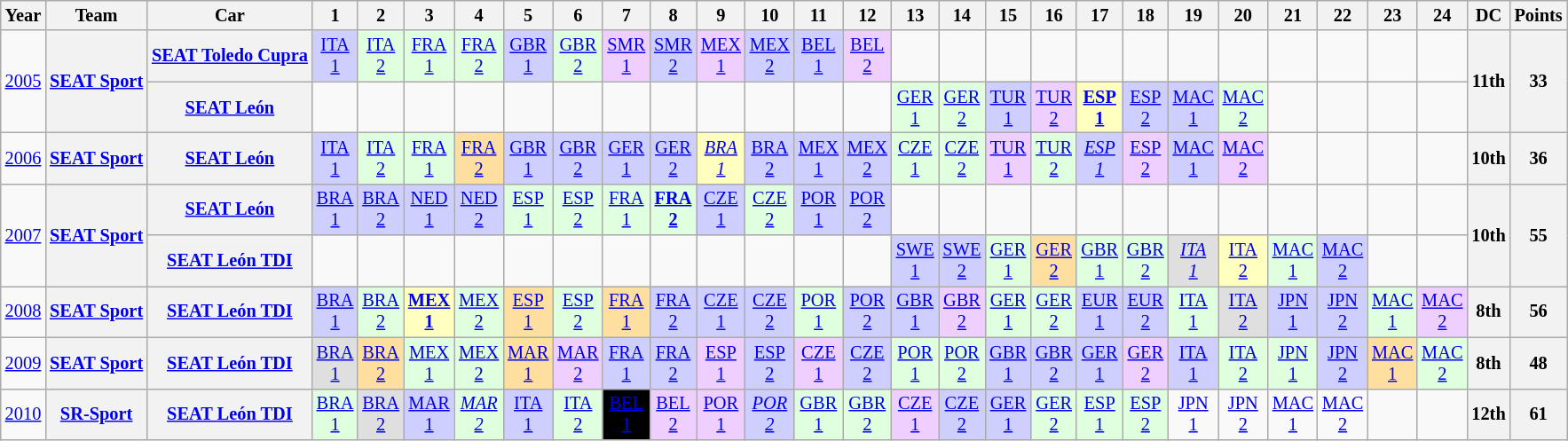<table class="wikitable" style="text-align:center; font-size:85%">
<tr>
<th>Year</th>
<th>Team</th>
<th>Car</th>
<th>1</th>
<th>2</th>
<th>3</th>
<th>4</th>
<th>5</th>
<th>6</th>
<th>7</th>
<th>8</th>
<th>9</th>
<th>10</th>
<th>11</th>
<th>12</th>
<th>13</th>
<th>14</th>
<th>15</th>
<th>16</th>
<th>17</th>
<th>18</th>
<th>19</th>
<th>20</th>
<th>21</th>
<th>22</th>
<th>23</th>
<th>24</th>
<th>DC</th>
<th>Points</th>
</tr>
<tr>
<td rowspan=2><a href='#'>2005</a></td>
<th rowspan=2><a href='#'>SEAT Sport</a></th>
<th><a href='#'>SEAT Toledo Cupra</a></th>
<td style="background:#cfcfff;"><a href='#'>ITA<br>1</a><br></td>
<td style="background:#dfffdf;"><a href='#'>ITA<br>2</a><br></td>
<td style="background:#dfffdf;"><a href='#'>FRA<br>1</a><br></td>
<td style="background:#dfffdf;"><a href='#'>FRA<br>2</a><br></td>
<td style="background:#cfcfff;"><a href='#'>GBR<br>1</a><br></td>
<td style="background:#dfffdf;"><a href='#'>GBR<br>2</a><br></td>
<td style="background:#efcfff;"><a href='#'>SMR<br>1</a><br></td>
<td style="background:#cfcfff;"><a href='#'>SMR<br>2</a><br></td>
<td style="background:#efcfff;"><a href='#'>MEX<br>1</a><br></td>
<td style="background:#cfcfff;"><a href='#'>MEX<br>2</a><br></td>
<td style="background:#cfcfff;"><a href='#'>BEL<br>1</a><br></td>
<td style="background:#efcfff;"><a href='#'>BEL<br>2</a><br></td>
<td></td>
<td></td>
<td></td>
<td></td>
<td></td>
<td></td>
<td></td>
<td></td>
<td></td>
<td></td>
<td></td>
<td></td>
<th rowspan=2>11th</th>
<th rowspan=2>33</th>
</tr>
<tr>
<th><a href='#'>SEAT León</a></th>
<td></td>
<td></td>
<td></td>
<td></td>
<td></td>
<td></td>
<td></td>
<td></td>
<td></td>
<td></td>
<td></td>
<td></td>
<td style="background:#dfffdf;"><a href='#'>GER<br>1</a><br></td>
<td style="background:#dfffdf;"><a href='#'>GER<br>2</a><br></td>
<td style="background:#cfcfff;"><a href='#'>TUR<br>1</a><br></td>
<td style="background:#efcfff;"><a href='#'>TUR<br>2</a><br></td>
<td style="background:#ffffbf;"><strong><a href='#'>ESP<br>1</a></strong><br></td>
<td style="background:#cfcfff;"><a href='#'>ESP<br>2</a><br></td>
<td style="background:#cfcfff;"><a href='#'>MAC<br>1</a><br></td>
<td style="background:#dfffdf;"><a href='#'>MAC<br>2</a><br></td>
<td></td>
<td></td>
<td></td>
<td></td>
</tr>
<tr>
<td><a href='#'>2006</a></td>
<th><a href='#'>SEAT Sport</a></th>
<th><a href='#'>SEAT León</a></th>
<td style="background:#cfcfff;"><a href='#'>ITA<br>1</a><br></td>
<td style="background:#dfffdf;"><a href='#'>ITA<br>2</a><br></td>
<td style="background:#dfffdf;"><a href='#'>FRA<br>1</a><br></td>
<td style="background:#ffdf9f;"><a href='#'>FRA<br>2</a><br></td>
<td style="background:#cfcfff;"><a href='#'>GBR<br>1</a><br></td>
<td style="background:#cfcfff;"><a href='#'>GBR<br>2</a><br></td>
<td style="background:#cfcfff;"><a href='#'>GER<br>1</a><br></td>
<td style="background:#cfcfff;"><a href='#'>GER<br>2</a><br></td>
<td style="background:#ffffbf;"><em><a href='#'>BRA<br>1</a></em><br></td>
<td style="background:#cfcfff;"><a href='#'>BRA<br>2</a><br></td>
<td style="background:#cfcfff;"><a href='#'>MEX<br>1</a><br></td>
<td style="background:#cfcfff;"><a href='#'>MEX<br>2</a><br></td>
<td style="background:#dfffdf;"><a href='#'>CZE<br>1</a><br></td>
<td style="background:#dfffdf;"><a href='#'>CZE<br>2</a><br></td>
<td style="background:#efcfff;"><a href='#'>TUR<br>1</a><br></td>
<td style="background:#dfffdf;"><a href='#'>TUR<br>2</a><br></td>
<td style="background:#cfcfff;"><em><a href='#'>ESP<br>1</a></em><br></td>
<td style="background:#efcfff;"><a href='#'>ESP<br>2</a><br></td>
<td style="background:#cfcfff;"><a href='#'>MAC<br>1</a><br></td>
<td style="background:#efcfff;"><a href='#'>MAC<br>2</a><br></td>
<td></td>
<td></td>
<td></td>
<td></td>
<th>10th</th>
<th>36</th>
</tr>
<tr>
<td rowspan=2><a href='#'>2007</a></td>
<th rowspan=2><a href='#'>SEAT Sport</a></th>
<th><a href='#'>SEAT León</a></th>
<td style="background:#cfcfff;"><a href='#'>BRA<br>1</a><br></td>
<td style="background:#cfcfff;"><a href='#'>BRA<br>2</a><br></td>
<td style="background:#cfcfff;"><a href='#'>NED<br>1</a><br></td>
<td style="background:#cfcfff;"><a href='#'>NED<br>2</a><br></td>
<td style="background:#dfffdf;"><a href='#'>ESP<br>1</a><br></td>
<td style="background:#dfffdf;"><a href='#'>ESP<br>2</a><br></td>
<td style="background:#dfffdf;"><a href='#'>FRA<br>1</a><br></td>
<td style="background:#dfffdf;"><strong><a href='#'>FRA<br>2</a></strong><br></td>
<td style="background:#cfcfff;"><a href='#'>CZE<br>1</a><br></td>
<td style="background:#dfffdf;"><a href='#'>CZE<br>2</a><br></td>
<td style="background:#cfcfff;"><a href='#'>POR<br>1</a><br></td>
<td style="background:#cfcfff;"><a href='#'>POR<br>2</a><br></td>
<td></td>
<td></td>
<td></td>
<td></td>
<td></td>
<td></td>
<td></td>
<td></td>
<td></td>
<td></td>
<td></td>
<td></td>
<th rowspan=2>10th</th>
<th rowspan=2>55</th>
</tr>
<tr>
<th><a href='#'>SEAT León TDI</a></th>
<td></td>
<td></td>
<td></td>
<td></td>
<td></td>
<td></td>
<td></td>
<td></td>
<td></td>
<td></td>
<td></td>
<td></td>
<td style="background:#cfcfff;"><a href='#'>SWE<br>1</a><br></td>
<td style="background:#cfcfff;"><a href='#'>SWE<br>2</a><br></td>
<td style="background:#dfffdf;"><a href='#'>GER<br>1</a><br></td>
<td style="background:#ffdf9f;"><a href='#'>GER<br>2</a><br></td>
<td style="background:#dfffdf;"><a href='#'>GBR<br>1</a><br></td>
<td style="background:#dfffdf;"><a href='#'>GBR<br>2</a><br></td>
<td style="background:#dfdfdf;"><em><a href='#'>ITA<br>1</a></em><br></td>
<td style="background:#ffffbf;"><a href='#'>ITA<br>2</a><br></td>
<td style="background:#dfffdf;"><a href='#'>MAC<br>1</a><br></td>
<td style="background:#cfcfff;"><a href='#'>MAC<br>2</a><br></td>
<td></td>
<td></td>
</tr>
<tr>
<td><a href='#'>2008</a></td>
<th><a href='#'>SEAT Sport</a></th>
<th><a href='#'>SEAT León TDI</a></th>
<td style="background:#cfcfff;"><a href='#'>BRA<br>1</a><br></td>
<td style="background:#dfffdf;"><a href='#'>BRA<br>2</a><br></td>
<td style="background:#ffffbf;"><strong><a href='#'>MEX<br>1</a></strong><br></td>
<td style="background:#dfffdf;"><a href='#'>MEX<br>2</a><br></td>
<td style="background:#ffdf9f;"><a href='#'>ESP<br>1</a><br></td>
<td style="background:#dfffdf;"><a href='#'>ESP<br>2</a><br></td>
<td style="background:#ffdf9f;"><a href='#'>FRA<br>1</a><br></td>
<td style="background:#cfcfff;"><a href='#'>FRA<br>2</a><br></td>
<td style="background:#cfcfff;"><a href='#'>CZE<br>1</a><br></td>
<td style="background:#cfcfff;"><a href='#'>CZE<br>2</a><br></td>
<td style="background:#dfffdf;"><a href='#'>POR<br>1</a><br></td>
<td style="background:#cfcfff;"><a href='#'>POR<br>2</a><br></td>
<td style="background:#cfcfff;"><a href='#'>GBR<br>1</a><br></td>
<td style="background:#efcfff;"><a href='#'>GBR<br>2</a><br></td>
<td style="background:#dfffdf;"><a href='#'>GER<br>1</a><br></td>
<td style="background:#dfffdf;"><a href='#'>GER<br>2</a><br></td>
<td style="background:#cfcfff;"><a href='#'>EUR<br>1</a><br></td>
<td style="background:#cfcfff;"><a href='#'>EUR<br>2</a><br></td>
<td style="background:#dfffdf;"><a href='#'>ITA<br>1</a><br></td>
<td style="background:#dfdfdf;"><a href='#'>ITA<br>2</a><br></td>
<td style="background:#cfcfff;"><a href='#'>JPN<br>1</a><br></td>
<td style="background:#cfcfff;"><a href='#'>JPN<br>2</a><br></td>
<td style="background:#dfffdf;"><a href='#'>MAC<br>1</a><br></td>
<td style="background:#efcfff;"><a href='#'>MAC<br>2</a><br></td>
<th>8th</th>
<th>56</th>
</tr>
<tr>
<td><a href='#'>2009</a></td>
<th><a href='#'>SEAT Sport</a></th>
<th><a href='#'>SEAT León TDI</a></th>
<td style="background:#dfdfdf;"><a href='#'>BRA<br>1</a><br></td>
<td style="background:#ffdf9f;"><a href='#'>BRA<br>2</a><br></td>
<td style="background:#dfffdf;"><a href='#'>MEX<br>1</a><br></td>
<td style="background:#dfffdf;"><a href='#'>MEX<br>2</a><br></td>
<td style="background:#ffdf9f;"><a href='#'>MAR<br>1</a><br></td>
<td style="background:#efcfff;"><a href='#'>MAR<br>2</a><br></td>
<td style="background:#cfcfff;"><a href='#'>FRA<br>1</a><br></td>
<td style="background:#cfcfff;"><a href='#'>FRA<br>2</a><br></td>
<td style="background:#efcfff;"><a href='#'>ESP<br>1</a><br></td>
<td style="background:#cfcfff;"><a href='#'>ESP<br>2</a><br></td>
<td style="background:#efcfff;"><a href='#'>CZE<br>1</a><br></td>
<td style="background:#cfcfff;"><a href='#'>CZE<br>2</a><br></td>
<td style="background:#dfffdf;"><a href='#'>POR<br>1</a><br></td>
<td style="background:#dfffdf;"><a href='#'>POR<br>2</a><br></td>
<td style="background:#cfcfff;"><a href='#'>GBR<br>1</a><br></td>
<td style="background:#cfcfff;"><a href='#'>GBR<br>2</a><br></td>
<td style="background:#cfcfff;"><a href='#'>GER<br>1</a><br></td>
<td style="background:#efcfff;"><a href='#'>GER<br>2</a><br></td>
<td style="background:#cfcfff;"><a href='#'>ITA<br>1</a><br></td>
<td style="background:#dfffdf;"><a href='#'>ITA<br>2</a><br></td>
<td style="background:#dfffdf;"><a href='#'>JPN<br>1</a><br></td>
<td style="background:#cfcfff;"><a href='#'>JPN<br>2</a><br></td>
<td style="background:#ffdf9f;"><a href='#'>MAC<br>1</a><br></td>
<td style="background:#dfffdf;"><a href='#'>MAC<br>2</a><br></td>
<th>8th</th>
<th>48</th>
</tr>
<tr>
<td><a href='#'>2010</a></td>
<th><a href='#'>SR-Sport</a></th>
<th><a href='#'>SEAT León TDI</a></th>
<td style="background:#dfffdf;"><a href='#'>BRA<br>1</a><br></td>
<td style="background:#dfdfdf;"><a href='#'>BRA<br>2</a><br></td>
<td style="background:#cfcfff;"><a href='#'>MAR<br>1</a><br></td>
<td style="background:#dfffdf;"><em><a href='#'>MAR<br>2</a></em><br></td>
<td style="background:#cfcfff;"><a href='#'>ITA<br>1</a><br></td>
<td style="background:#dfffdf;"><a href='#'>ITA<br>2</a><br></td>
<td style="background:#000000; color:white"><a href='#'><span>BEL<br>1</span></a><br></td>
<td style="background:#efcfff;"><a href='#'>BEL<br>2</a><br></td>
<td style="background:#efcfff;"><a href='#'>POR<br>1</a><br></td>
<td style="background:#cfcfff;"><em><a href='#'>POR<br>2</a></em><br></td>
<td style="background:#dfffdf;"><a href='#'>GBR<br>1</a><br></td>
<td style="background:#dfffdf;"><a href='#'>GBR<br>2</a><br></td>
<td style="background:#efcfff;"><a href='#'>CZE<br>1</a><br></td>
<td style="background:#cfcfff;"><a href='#'>CZE<br>2</a><br></td>
<td style="background:#cfcfff;"><a href='#'>GER<br>1</a><br></td>
<td style="background:#dfffdf;"><a href='#'>GER<br>2</a><br></td>
<td style="background:#dfffdf;"><a href='#'>ESP<br>1</a><br></td>
<td style="background:#dfffdf;"><a href='#'>ESP<br>2</a><br></td>
<td><a href='#'>JPN<br>1</a></td>
<td><a href='#'>JPN<br>2</a></td>
<td><a href='#'>MAC<br>1</a></td>
<td><a href='#'>MAC<br>2</a></td>
<td></td>
<td></td>
<th>12th</th>
<th>61</th>
</tr>
</table>
